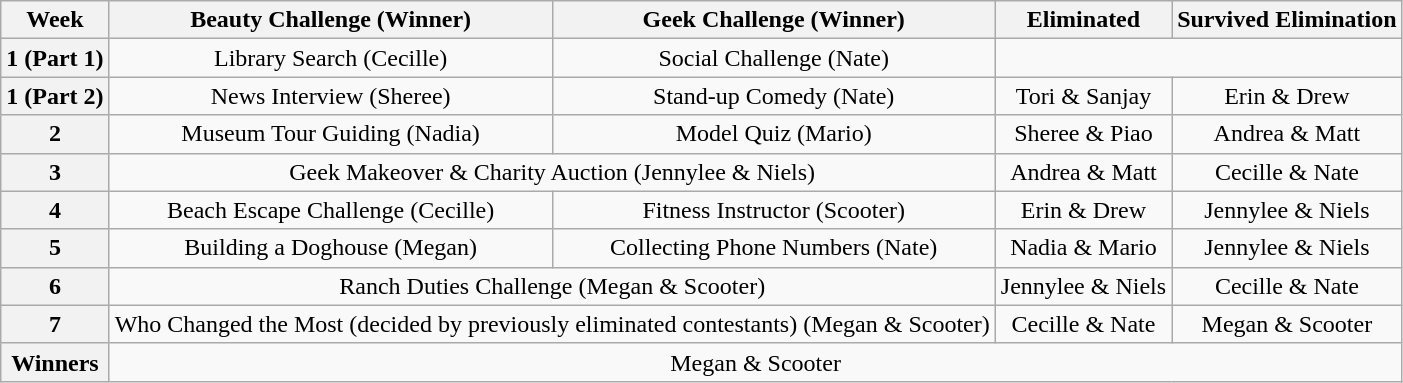<table class="wikitable" style="text-align: center">
<tr>
<th>Week</th>
<th>Beauty Challenge (Winner)</th>
<th>Geek Challenge (Winner)</th>
<th>Eliminated</th>
<th>Survived Elimination</th>
</tr>
<tr>
<th>1 (Part 1)</th>
<td>Library Search (Cecille)</td>
<td>Social Challenge (Nate)</td>
<td colspan="2"></td>
</tr>
<tr>
<th>1 (Part 2)</th>
<td>News Interview (Sheree)</td>
<td>Stand-up Comedy (Nate)</td>
<td>Tori & Sanjay</td>
<td>Erin & Drew</td>
</tr>
<tr>
<th>2</th>
<td>Museum Tour Guiding (Nadia)</td>
<td>Model Quiz (Mario)</td>
<td>Sheree & Piao</td>
<td>Andrea & Matt</td>
</tr>
<tr>
<th>3</th>
<td colspan="2">Geek Makeover & Charity Auction (Jennylee & Niels)</td>
<td>Andrea & Matt</td>
<td>Cecille & Nate</td>
</tr>
<tr>
<th>4</th>
<td>Beach Escape Challenge (Cecille)</td>
<td>Fitness Instructor (Scooter)</td>
<td>Erin & Drew</td>
<td>Jennylee & Niels</td>
</tr>
<tr>
<th>5</th>
<td>Building a Doghouse (Megan)</td>
<td>Collecting Phone Numbers (Nate)</td>
<td>Nadia & Mario</td>
<td>Jennylee & Niels</td>
</tr>
<tr>
<th>6</th>
<td colspan="2">Ranch Duties Challenge (Megan & Scooter)</td>
<td>Jennylee & Niels</td>
<td>Cecille & Nate</td>
</tr>
<tr>
<th>7</th>
<td colspan="2">Who Changed the Most (decided by previously eliminated contestants) (Megan & Scooter)</td>
<td>Cecille & Nate</td>
<td>Megan & Scooter</td>
</tr>
<tr>
<th>Winners</th>
<td colspan="4">Megan & Scooter</td>
</tr>
</table>
